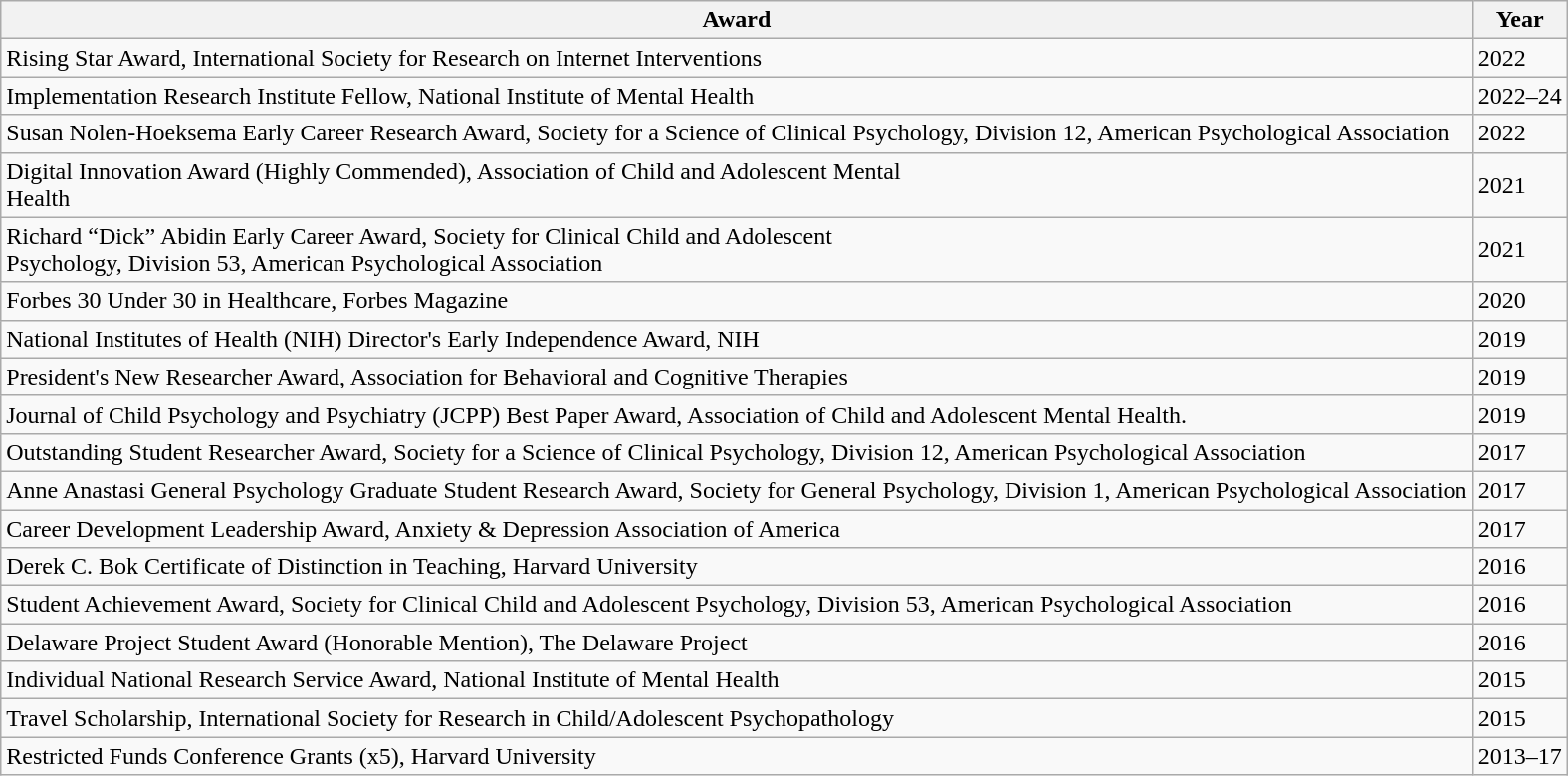<table class="wikitable">
<tr>
<th>Award</th>
<th>Year</th>
</tr>
<tr>
<td>Rising Star Award, International Society for Research on Internet Interventions</td>
<td>2022</td>
</tr>
<tr>
<td>Implementation Research Institute Fellow, National Institute of Mental Health</td>
<td>2022–24</td>
</tr>
<tr>
<td>Susan Nolen-Hoeksema Early Career Research Award, Society for a Science of Clinical Psychology, Division 12, American Psychological Association</td>
<td>2022</td>
</tr>
<tr>
<td>Digital Innovation Award (Highly Commended), Association of Child and Adolescent Mental<br>Health</td>
<td>2021</td>
</tr>
<tr>
<td>Richard “Dick” Abidin Early Career Award, Society for Clinical Child and Adolescent<br>Psychology, Division 53, American Psychological Association</td>
<td>2021</td>
</tr>
<tr>
<td>Forbes 30 Under 30 in Healthcare, Forbes Magazine</td>
<td>2020</td>
</tr>
<tr>
<td>National Institutes of Health (NIH) Director's Early Independence Award, NIH</td>
<td>2019</td>
</tr>
<tr>
<td>President's New Researcher Award, Association for Behavioral and Cognitive Therapies</td>
<td>2019</td>
</tr>
<tr>
<td>Journal of Child Psychology and Psychiatry (JCPP) Best Paper Award, Association of Child and Adolescent Mental Health.</td>
<td>2019</td>
</tr>
<tr>
<td>Outstanding Student Researcher Award, Society for a Science of Clinical Psychology, Division 12, American Psychological Association</td>
<td>2017</td>
</tr>
<tr>
<td>Anne Anastasi General Psychology Graduate Student Research Award, Society for General Psychology, Division 1, American Psychological Association</td>
<td>2017</td>
</tr>
<tr>
<td>Career Development Leadership Award, Anxiety & Depression Association of America</td>
<td>2017</td>
</tr>
<tr>
<td>Derek C. Bok Certificate of Distinction in Teaching, Harvard University</td>
<td>2016</td>
</tr>
<tr>
<td>Student Achievement Award, Society for Clinical Child and Adolescent Psychology, Division 53, American Psychological Association</td>
<td>2016</td>
</tr>
<tr>
<td>Delaware Project Student Award (Honorable Mention), The Delaware Project</td>
<td>2016</td>
</tr>
<tr>
<td>Individual National Research Service Award, National Institute of Mental Health</td>
<td>2015</td>
</tr>
<tr>
<td>Travel Scholarship, International Society for Research in Child/Adolescent Psychopathology</td>
<td>2015</td>
</tr>
<tr>
<td>Restricted Funds Conference Grants (x5), Harvard University</td>
<td>2013–17</td>
</tr>
</table>
